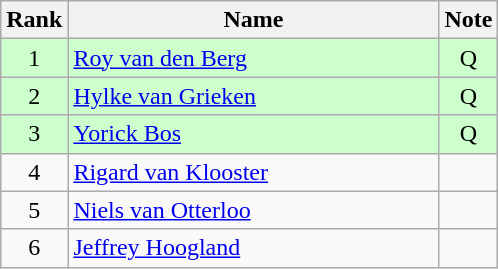<table class="wikitable" style="text-align:center;">
<tr>
<th>Rank</th>
<th style="width:15em">Name</th>
<th>Note</th>
</tr>
<tr bgcolor=ccffcc>
<td>1</td>
<td align=left><a href='#'>Roy van den Berg</a></td>
<td>Q</td>
</tr>
<tr bgcolor=ccffcc>
<td>2</td>
<td align=left><a href='#'>Hylke van Grieken</a></td>
<td>Q</td>
</tr>
<tr bgcolor=ccffcc>
<td>3</td>
<td align=left><a href='#'>Yorick Bos</a></td>
<td>Q</td>
</tr>
<tr>
<td>4</td>
<td align=left><a href='#'>Rigard van Klooster</a></td>
<td></td>
</tr>
<tr>
<td>5</td>
<td align=left><a href='#'>Niels van Otterloo</a></td>
<td></td>
</tr>
<tr>
<td>6</td>
<td align=left><a href='#'>Jeffrey Hoogland</a></td>
<td></td>
</tr>
</table>
